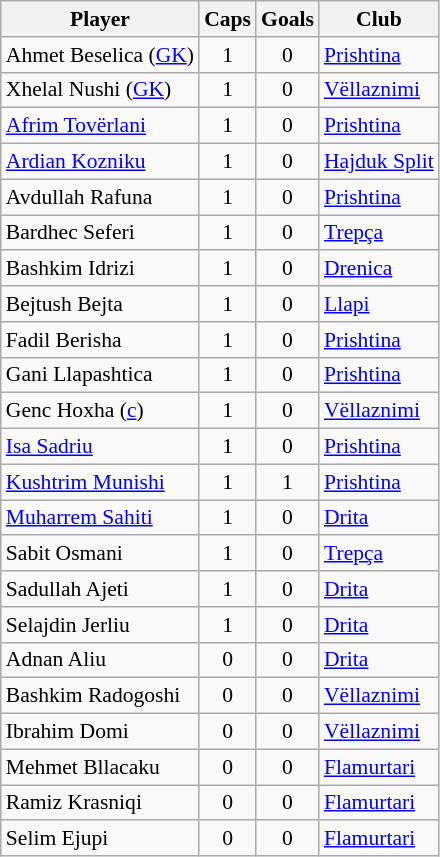<table class="wikitable" style="font-size:90%">
<tr>
<th>Player</th>
<th>Caps</th>
<th>Goals</th>
<th>Club</th>
</tr>
<tr>
<td>Ahmet Beselica (<a href='#'>GK</a>)</td>
<td align="center">1</td>
<td align="center">0</td>
<td> <a href='#'>Prishtina</a></td>
</tr>
<tr>
<td>Xhelal Nushi (<a href='#'>GK</a>)</td>
<td align="center">1</td>
<td align="center">0</td>
<td> <a href='#'>Vëllaznimi</a></td>
</tr>
<tr>
<td><a href='#'>Afrim Tovërlani</a></td>
<td align="center">1</td>
<td align="center">0</td>
<td> <a href='#'>Prishtina</a></td>
</tr>
<tr>
<td><a href='#'>Ardian Kozniku</a></td>
<td align="center">1</td>
<td align="center">0</td>
<td> <a href='#'>Hajduk Split</a></td>
</tr>
<tr>
<td>Avdullah Rafuna</td>
<td align="center">1</td>
<td align="center">0</td>
<td> <a href='#'>Prishtina</a></td>
</tr>
<tr>
<td>Bardhec Seferi</td>
<td align="center">1</td>
<td align="center">0</td>
<td> <a href='#'>Trepça</a></td>
</tr>
<tr>
<td>Bashkim Idrizi</td>
<td align="center">1</td>
<td align="center">0</td>
<td> <a href='#'>Drenica</a></td>
</tr>
<tr>
<td>Bejtush Bejta</td>
<td align="center">1</td>
<td align="center">0</td>
<td> <a href='#'>Llapi</a></td>
</tr>
<tr>
<td>Fadil Berisha</td>
<td align="center">1</td>
<td align="center">0</td>
<td> <a href='#'>Prishtina</a></td>
</tr>
<tr>
<td>Gani Llapashtica</td>
<td align="center">1</td>
<td align="center">0</td>
<td> <a href='#'>Prishtina</a></td>
</tr>
<tr>
<td>Genc Hoxha (<a href='#'>c</a>)</td>
<td align="center">1</td>
<td align="center">0</td>
<td> <a href='#'>Vëllaznimi</a></td>
</tr>
<tr>
<td><a href='#'>Isa Sadriu</a></td>
<td align="center">1</td>
<td align="center">0</td>
<td> <a href='#'>Prishtina</a></td>
</tr>
<tr>
<td><a href='#'>Kushtrim Munishi</a></td>
<td align="center">1</td>
<td align="center">1</td>
<td> <a href='#'>Prishtina</a></td>
</tr>
<tr>
<td><a href='#'>Muharrem Sahiti</a></td>
<td align="center">1</td>
<td align="center">0</td>
<td> <a href='#'>Drita</a></td>
</tr>
<tr>
<td>Sabit Osmani</td>
<td align="center">1</td>
<td align="center">0</td>
<td> <a href='#'>Trepça</a></td>
</tr>
<tr>
<td>Sadullah Ajeti</td>
<td align="center">1</td>
<td align="center">0</td>
<td> <a href='#'>Drita</a></td>
</tr>
<tr>
<td>Selajdin Jerliu</td>
<td align="center">1</td>
<td align="center">0</td>
<td> <a href='#'>Drita</a></td>
</tr>
<tr>
<td>Adnan Aliu</td>
<td align="center">0</td>
<td align="center">0</td>
<td> <a href='#'>Drita</a></td>
</tr>
<tr>
<td>Bashkim Radogoshi</td>
<td align="center">0</td>
<td align="center">0</td>
<td> <a href='#'>Vëllaznimi</a></td>
</tr>
<tr>
<td>Ibrahim Domi</td>
<td align="center">0</td>
<td align="center">0</td>
<td> <a href='#'>Vëllaznimi</a></td>
</tr>
<tr>
<td>Mehmet Bllacaku</td>
<td align="center">0</td>
<td align="center">0</td>
<td> <a href='#'>Flamurtari</a></td>
</tr>
<tr>
<td>Ramiz Krasniqi</td>
<td align="center">0</td>
<td align="center">0</td>
<td> <a href='#'>Flamurtari</a></td>
</tr>
<tr>
<td>Selim Ejupi</td>
<td align="center">0</td>
<td align="center">0</td>
<td> <a href='#'>Flamurtari</a></td>
</tr>
</table>
